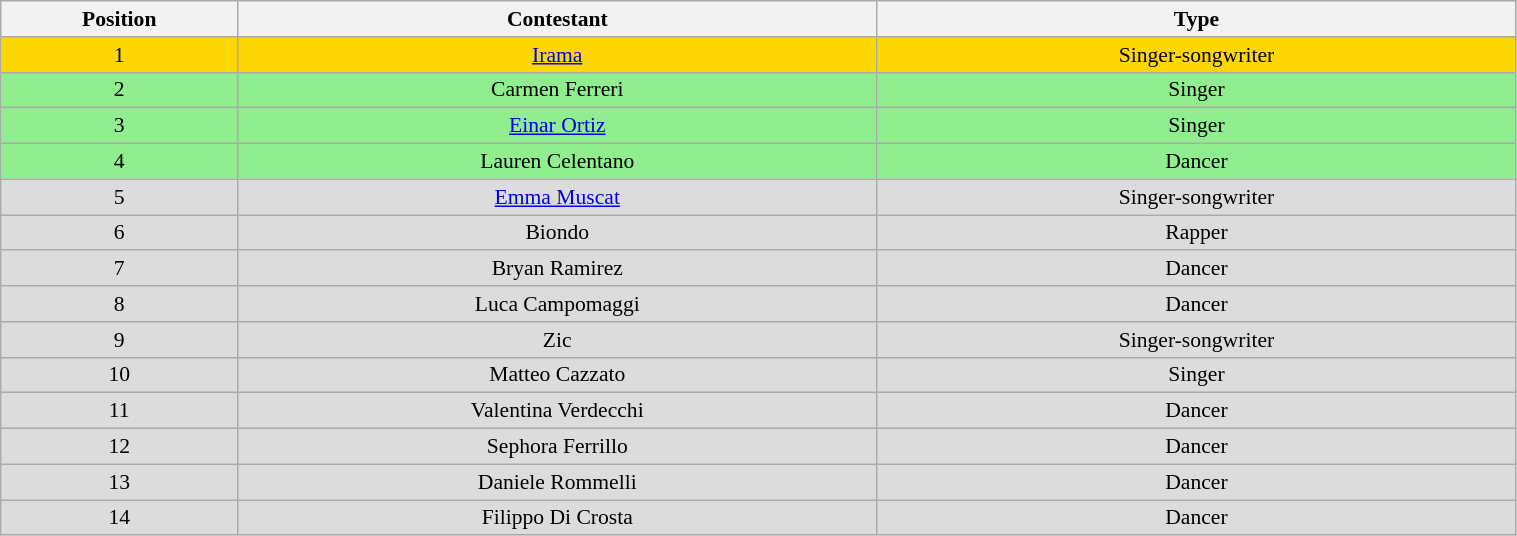<table class="wikitable" style="text-align:center; font-size:90%; border-collapse:collapse;" width=80%>
<tr>
<th width=4%>Position</th>
<th width="12%" align="center">Contestant</th>
<th width=12%>Type</th>
</tr>
<tr>
<td style="color:black; background:gold;">1</td>
<td style="color:black; background:gold;"><a href='#'>Irama</a></td>
<td style="color:black; background:gold;">Singer-songwriter</td>
</tr>
<tr>
<td style="color:black; background:LightGreen;">2</td>
<td style="color:black; background:LightGreen;">Carmen Ferreri</td>
<td style="color:black; background:LightGreen;">Singer</td>
</tr>
<tr>
<td style="color:black; background:LightGreen;">3</td>
<td style="color:black; background:LightGreen;"><a href='#'>Einar Ortiz</a></td>
<td style="color:black; background:LightGreen;">Singer</td>
</tr>
<tr>
<td style="color:black; background:LightGreen;">4</td>
<td style="color:black; background:LightGreen;">Lauren Celentano</td>
<td style="color:black; background:LightGreen;">Dancer</td>
</tr>
<tr>
<td style="background:#DCDCDC;">5</td>
<td style="background:#DCDCDC;"><a href='#'>Emma Muscat</a></td>
<td style="background:#DCDCDC;">Singer-songwriter</td>
</tr>
<tr>
<td style="background:#DCDCDC;">6</td>
<td style="background:#DCDCDC;">Biondo</td>
<td style="background:#DCDCDC;">Rapper</td>
</tr>
<tr>
<td style="background:#DCDCDC;">7</td>
<td style="background:#DCDCDC;">Bryan Ramirez</td>
<td style="background:#DCDCDC;">Dancer</td>
</tr>
<tr>
<td style="background:#DCDCDC;">8</td>
<td style="background:#DCDCDC;">Luca Campomaggi</td>
<td style="background:#DCDCDC;">Dancer</td>
</tr>
<tr>
<td style="background:#DCDCDC;">9</td>
<td style="background:#DCDCDC;">Zic</td>
<td style="background:#DCDCDC;">Singer-songwriter</td>
</tr>
<tr>
<td style="background:#DCDCDC;">10</td>
<td style="background:#DCDCDC;">Matteo Cazzato</td>
<td style="background:#DCDCDC;">Singer</td>
</tr>
<tr>
<td style="background:#DCDCDC;">11</td>
<td style="background:#DCDCDC;">Valentina Verdecchi</td>
<td style="background:#DCDCDC;">Dancer</td>
</tr>
<tr>
<td style="background:#DCDCDC;">12</td>
<td style="background:#DCDCDC;">Sephora Ferrillo</td>
<td style="background:#DCDCDC;">Dancer</td>
</tr>
<tr>
<td style="background:#DCDCDC;">13</td>
<td style="background:#DCDCDC;">Daniele Rommelli</td>
<td style="background:#DCDCDC;">Dancer</td>
</tr>
<tr>
<td style="background:#DCDCDC;">14</td>
<td style="background:#DCDCDC;">Filippo Di Crosta</td>
<td style="background:#DCDCDC;">Dancer</td>
</tr>
</table>
